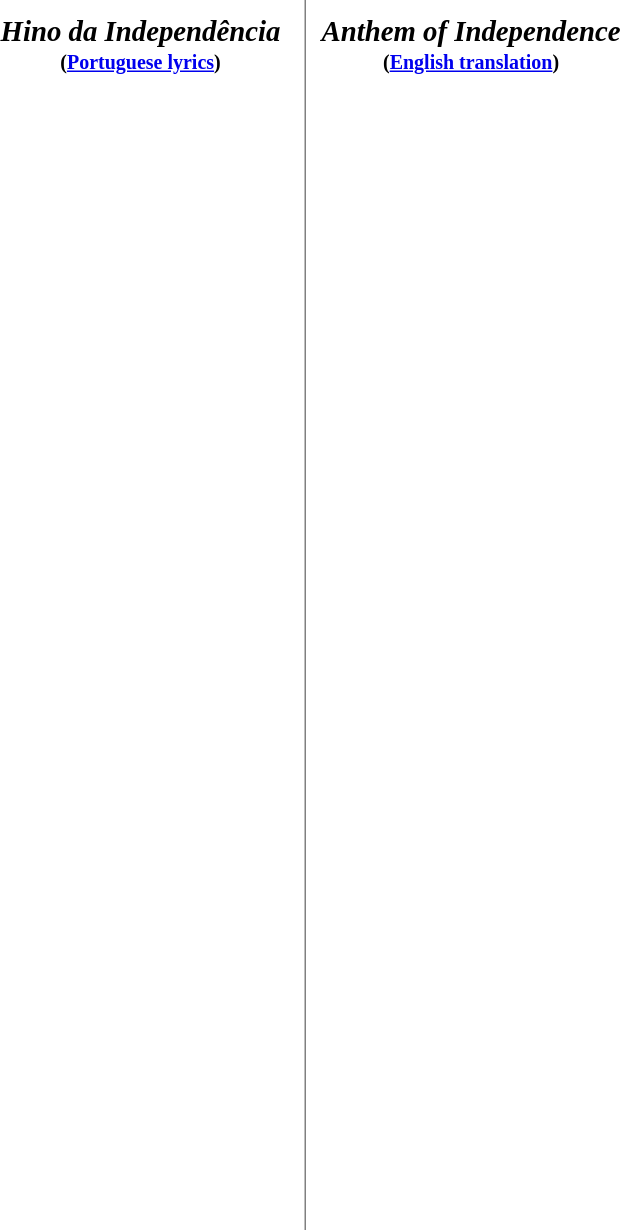<table class="toccolours" cellpadding="10" rules="cols">
<tr>
<th width="50%"><big><em>Hino da Independência</em></big><br><small>(<a href='#'>Portuguese lyrics</a>)</small></th>
<th width="50%"><big><em>Anthem of Independence</em></big><br><small>(<a href='#'>English translation</a>)</small></th>
</tr>
<tr>
<td><br></td>
<td><br></td>
</tr>
<tr>
<td><br></td>
<td><br></td>
</tr>
<tr>
<td><br></td>
<td><br></td>
</tr>
<tr>
<td><br></td>
<td><br></td>
</tr>
<tr>
<td><br></td>
<td><br></td>
</tr>
<tr>
<td><br></td>
<td><br></td>
</tr>
<tr>
<td><br></td>
<td><br></td>
</tr>
<tr>
<td><br></td>
<td><br></td>
</tr>
<tr>
<td><br></td>
<td><br></td>
</tr>
<tr>
<td><br></td>
<td><br></td>
</tr>
<tr>
<td><br></td>
<td><br></td>
</tr>
<tr>
<td><br></td>
<td><br></td>
</tr>
<tr>
<td><br></td>
<td><br></td>
</tr>
<tr>
<td><br></td>
<td><br></td>
</tr>
<tr>
<td><br></td>
<td><br></td>
</tr>
<tr>
<td><br></td>
<td><br></td>
</tr>
<tr>
<td><br></td>
<td><br></td>
</tr>
<tr>
<td><br></td>
<td><br></td>
</tr>
<tr>
<td><br></td>
<td><br></td>
</tr>
<tr>
<td><br></td>
<td><br></td>
</tr>
</table>
